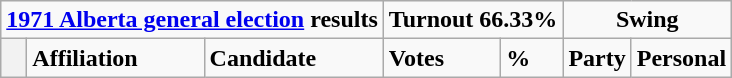<table class="wikitable">
<tr>
<td colspan="3" align=center><strong><a href='#'>1971 Alberta general election</a> results</strong></td>
<td colspan="2"><strong>Turnout 66.33%</strong></td>
<td colspan="2" align=center><strong>Swing</strong></td>
</tr>
<tr>
<th style="width: 10px;"></th>
<td><strong>Affiliation</strong></td>
<td><strong>Candidate</strong></td>
<td><strong>Votes</strong></td>
<td><strong>%</strong></td>
<td><strong>Party</strong></td>
<td><strong>Personal</strong><br>




</td>
</tr>
</table>
